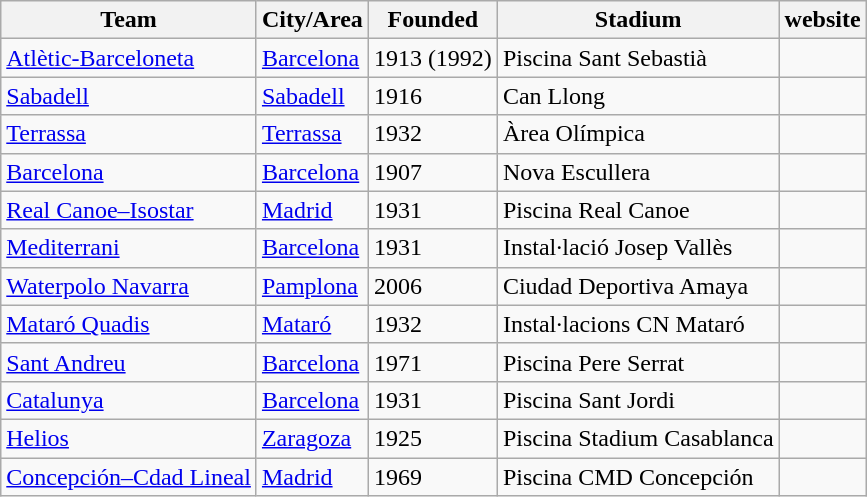<table class="wikitable sortable">
<tr>
<th>Team</th>
<th>City/Area</th>
<th>Founded</th>
<th>Stadium</th>
<th>website</th>
</tr>
<tr>
<td><a href='#'>Atlètic-Barceloneta</a></td>
<td><a href='#'>Barcelona</a></td>
<td>1913 (1992)</td>
<td>Piscina Sant Sebastià</td>
<td></td>
</tr>
<tr>
<td><a href='#'>Sabadell</a></td>
<td><a href='#'>Sabadell</a></td>
<td>1916</td>
<td>Can Llong</td>
<td></td>
</tr>
<tr>
<td><a href='#'>Terrassa</a></td>
<td><a href='#'>Terrassa</a></td>
<td>1932</td>
<td>Àrea Olímpica</td>
<td></td>
</tr>
<tr>
<td><a href='#'>Barcelona</a></td>
<td><a href='#'>Barcelona</a></td>
<td>1907</td>
<td>Nova Escullera</td>
<td></td>
</tr>
<tr>
<td><a href='#'>Real Canoe–Isostar</a></td>
<td><a href='#'>Madrid</a></td>
<td>1931</td>
<td>Piscina Real Canoe</td>
<td></td>
</tr>
<tr>
<td><a href='#'>Mediterrani</a></td>
<td><a href='#'>Barcelona</a></td>
<td>1931</td>
<td>Instal·lació Josep Vallès</td>
<td></td>
</tr>
<tr>
<td><a href='#'>Waterpolo Navarra</a></td>
<td><a href='#'>Pamplona</a></td>
<td>2006</td>
<td>Ciudad Deportiva Amaya</td>
<td></td>
</tr>
<tr>
<td><a href='#'>Mataró Quadis</a></td>
<td><a href='#'>Mataró</a></td>
<td>1932</td>
<td>Instal·lacions CN Mataró</td>
<td></td>
</tr>
<tr>
<td><a href='#'>Sant Andreu</a></td>
<td><a href='#'>Barcelona</a></td>
<td>1971</td>
<td>Piscina Pere Serrat</td>
<td></td>
</tr>
<tr>
<td><a href='#'>Catalunya</a></td>
<td><a href='#'>Barcelona</a></td>
<td>1931</td>
<td>Piscina Sant Jordi</td>
<td></td>
</tr>
<tr>
<td><a href='#'>Helios</a></td>
<td><a href='#'>Zaragoza</a></td>
<td>1925</td>
<td>Piscina Stadium Casablanca</td>
<td></td>
</tr>
<tr>
<td><a href='#'>Concepción–Cdad Lineal</a></td>
<td><a href='#'>Madrid</a></td>
<td>1969</td>
<td>Piscina CMD Concepción</td>
<td></td>
</tr>
</table>
